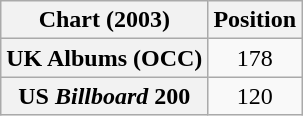<table class="wikitable sortable plainrowheaders" style="text-align:center">
<tr>
<th scope="col">Chart (2003)</th>
<th scope="col">Position</th>
</tr>
<tr>
<th scope="row">UK Albums (OCC)</th>
<td>178</td>
</tr>
<tr>
<th scope="row">US <em>Billboard</em> 200</th>
<td>120</td>
</tr>
</table>
